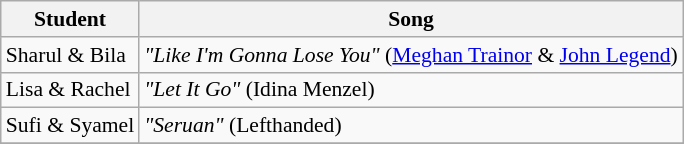<table class="wikitable" style="font-size:90%;">
<tr>
<th>Student</th>
<th>Song</th>
</tr>
<tr>
<td>Sharul & Bila</td>
<td><em>"Like I'm Gonna Lose You"</em> (<a href='#'>Meghan Trainor</a> & <a href='#'>John Legend</a>)</td>
</tr>
<tr>
<td>Lisa & Rachel</td>
<td><em>"Let It Go"</em> (Idina Menzel)</td>
</tr>
<tr>
<td>Sufi & Syamel</td>
<td><em>"Seruan"</em> (Lefthanded)</td>
</tr>
<tr>
</tr>
</table>
